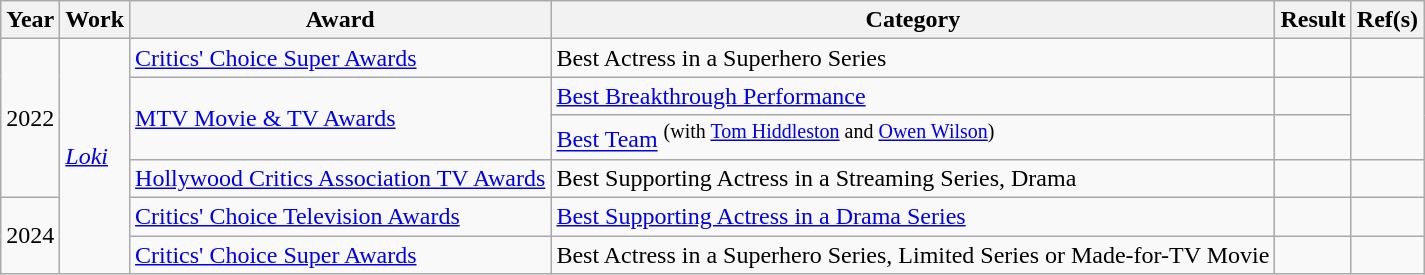<table class="wikitable">
<tr>
<th>Year</th>
<th>Work</th>
<th>Award</th>
<th>Category</th>
<th>Result</th>
<th>Ref(s)</th>
</tr>
<tr>
<td rowspan="4">2022</td>
<td rowspan="6"><em><a href='#'>Loki</a></em></td>
<td><a href='#'>Critics' Choice Super Awards</a></td>
<td>Best Actress in a Superhero Series</td>
<td></td>
<td style="text-align:center;"></td>
</tr>
<tr>
<td rowspan="2"><a href='#'>MTV Movie & TV Awards</a></td>
<td><a href='#'>Best Breakthrough Performance</a></td>
<td></td>
<td rowspan="2" style="text-align:center;"></td>
</tr>
<tr>
<td><a href='#'>Best Team</a> <sup>(with <a href='#'>Tom Hiddleston</a> and <a href='#'>Owen Wilson</a>)</sup></td>
<td></td>
</tr>
<tr>
<td><a href='#'>Hollywood Critics Association TV Awards</a></td>
<td>Best Supporting Actress in a Streaming Series, Drama</td>
<td></td>
<td style="text-align:center;"></td>
</tr>
<tr>
<td rowspan="2">2024</td>
<td><a href='#'>Critics' Choice Television Awards</a></td>
<td><a href='#'>Best Supporting Actress in a Drama Series</a></td>
<td></td>
<td style="text-align:center;"></td>
</tr>
<tr>
<td><a href='#'>Critics' Choice Super Awards</a></td>
<td>Best Actress in a Superhero Series, Limited Series or Made-for-TV Movie</td>
<td></td>
<td style="text-align:center;"></td>
</tr>
</table>
